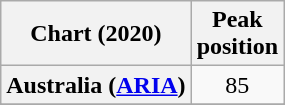<table class="wikitable sortable plainrowheaders" style="text-align:center">
<tr>
<th scope="col">Chart (2020)</th>
<th scope="col">Peak<br>position</th>
</tr>
<tr>
<th scope="row">Australia (<a href='#'>ARIA</a>)</th>
<td>85</td>
</tr>
<tr>
</tr>
<tr>
</tr>
<tr>
</tr>
<tr>
</tr>
<tr>
</tr>
<tr>
</tr>
</table>
